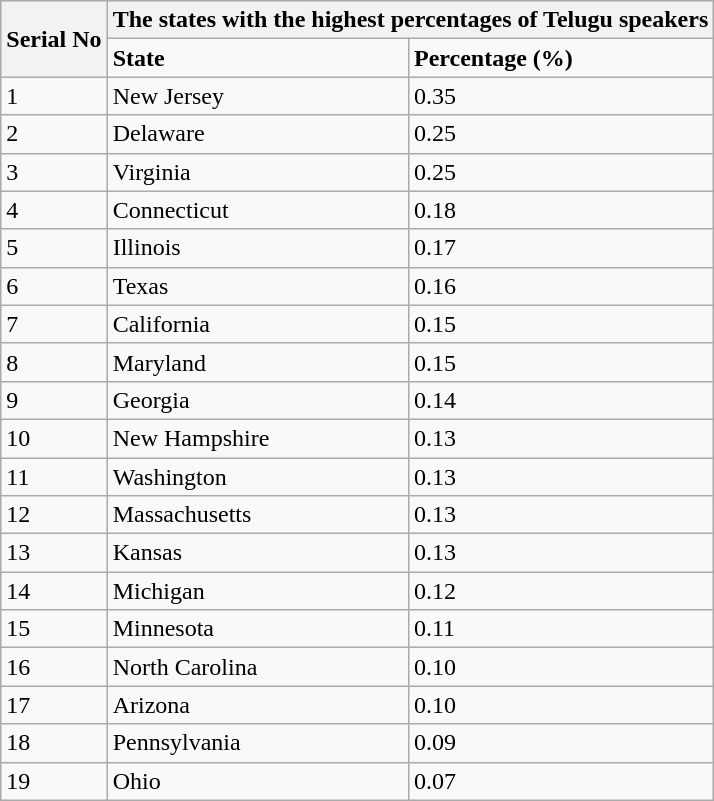<table class="wikitable sortable">
<tr>
<th rowspan="2">Serial No</th>
<th colspan="2">The states with the highest percentages of Telugu speakers</th>
</tr>
<tr>
<td><strong>State</strong></td>
<td><strong>Percentage (%)</strong></td>
</tr>
<tr>
<td>1</td>
<td>New Jersey</td>
<td>0.35</td>
</tr>
<tr>
<td>2</td>
<td>Delaware</td>
<td>0.25</td>
</tr>
<tr>
<td>3</td>
<td>Virginia</td>
<td>0.25</td>
</tr>
<tr>
<td>4</td>
<td>Connecticut</td>
<td>0.18</td>
</tr>
<tr>
<td>5</td>
<td>Illinois</td>
<td>0.17</td>
</tr>
<tr>
<td>6</td>
<td>Texas</td>
<td>0.16</td>
</tr>
<tr>
<td>7</td>
<td>California</td>
<td>0.15</td>
</tr>
<tr>
<td>8</td>
<td>Maryland</td>
<td>0.15</td>
</tr>
<tr>
<td>9</td>
<td>Georgia</td>
<td>0.14</td>
</tr>
<tr>
<td>10</td>
<td>New Hampshire</td>
<td>0.13</td>
</tr>
<tr>
<td>11</td>
<td>Washington</td>
<td>0.13</td>
</tr>
<tr>
<td>12</td>
<td>Massachusetts</td>
<td>0.13</td>
</tr>
<tr>
<td>13</td>
<td>Kansas</td>
<td>0.13</td>
</tr>
<tr>
<td>14</td>
<td>Michigan</td>
<td>0.12</td>
</tr>
<tr>
<td>15</td>
<td>Minnesota</td>
<td>0.11</td>
</tr>
<tr>
<td>16</td>
<td>North Carolina</td>
<td>0.10</td>
</tr>
<tr>
<td>17</td>
<td>Arizona</td>
<td>0.10</td>
</tr>
<tr>
<td>18</td>
<td>Pennsylvania</td>
<td>0.09</td>
</tr>
<tr>
<td>19</td>
<td>Ohio</td>
<td>0.07</td>
</tr>
</table>
